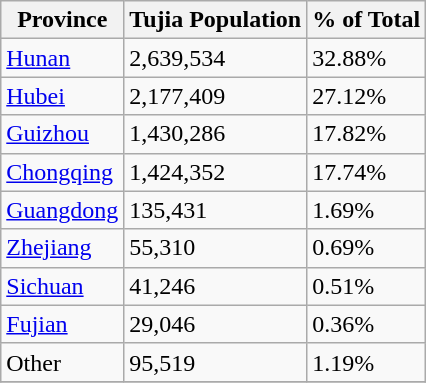<table class="wikitable">
<tr ---->
<th>Province</th>
<th>Tujia Population</th>
<th>% of Total</th>
</tr>
<tr ---->
<td><a href='#'>Hunan</a></td>
<td>2,639,534</td>
<td>32.88%</td>
</tr>
<tr ---->
<td><a href='#'>Hubei</a></td>
<td>2,177,409</td>
<td>27.12%</td>
</tr>
<tr ---->
<td><a href='#'>Guizhou</a></td>
<td>1,430,286</td>
<td>17.82%</td>
</tr>
<tr ---->
<td><a href='#'>Chongqing</a></td>
<td>1,424,352</td>
<td>17.74%</td>
</tr>
<tr ---->
<td><a href='#'>Guangdong</a></td>
<td>135,431</td>
<td>1.69%</td>
</tr>
<tr ---->
<td><a href='#'>Zhejiang</a></td>
<td>55,310</td>
<td>0.69%</td>
</tr>
<tr ---->
<td><a href='#'>Sichuan</a></td>
<td>41,246</td>
<td>0.51%</td>
</tr>
<tr ---->
<td><a href='#'>Fujian</a></td>
<td>29,046</td>
<td>0.36%</td>
</tr>
<tr ---->
<td>Other</td>
<td>95,519</td>
<td>1.19%</td>
</tr>
<tr ---->
</tr>
</table>
